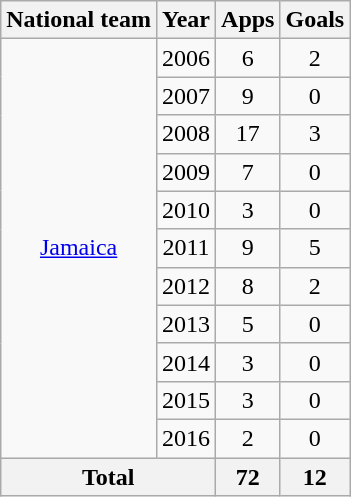<table class=wikitable style="text-align: center">
<tr>
<th>National team</th>
<th>Year</th>
<th>Apps</th>
<th>Goals</th>
</tr>
<tr>
<td rowspan=11><a href='#'>Jamaica</a></td>
<td>2006</td>
<td>6</td>
<td>2</td>
</tr>
<tr>
<td>2007</td>
<td>9</td>
<td>0</td>
</tr>
<tr>
<td>2008</td>
<td>17</td>
<td>3</td>
</tr>
<tr>
<td>2009</td>
<td>7</td>
<td>0</td>
</tr>
<tr>
<td>2010</td>
<td>3</td>
<td>0</td>
</tr>
<tr>
<td>2011</td>
<td>9</td>
<td>5</td>
</tr>
<tr>
<td>2012</td>
<td>8</td>
<td>2</td>
</tr>
<tr>
<td>2013</td>
<td>5</td>
<td>0</td>
</tr>
<tr>
<td>2014</td>
<td>3</td>
<td>0</td>
</tr>
<tr>
<td>2015</td>
<td>3</td>
<td>0</td>
</tr>
<tr>
<td>2016</td>
<td>2</td>
<td>0</td>
</tr>
<tr>
<th colspan=2>Total</th>
<th>72</th>
<th>12</th>
</tr>
</table>
